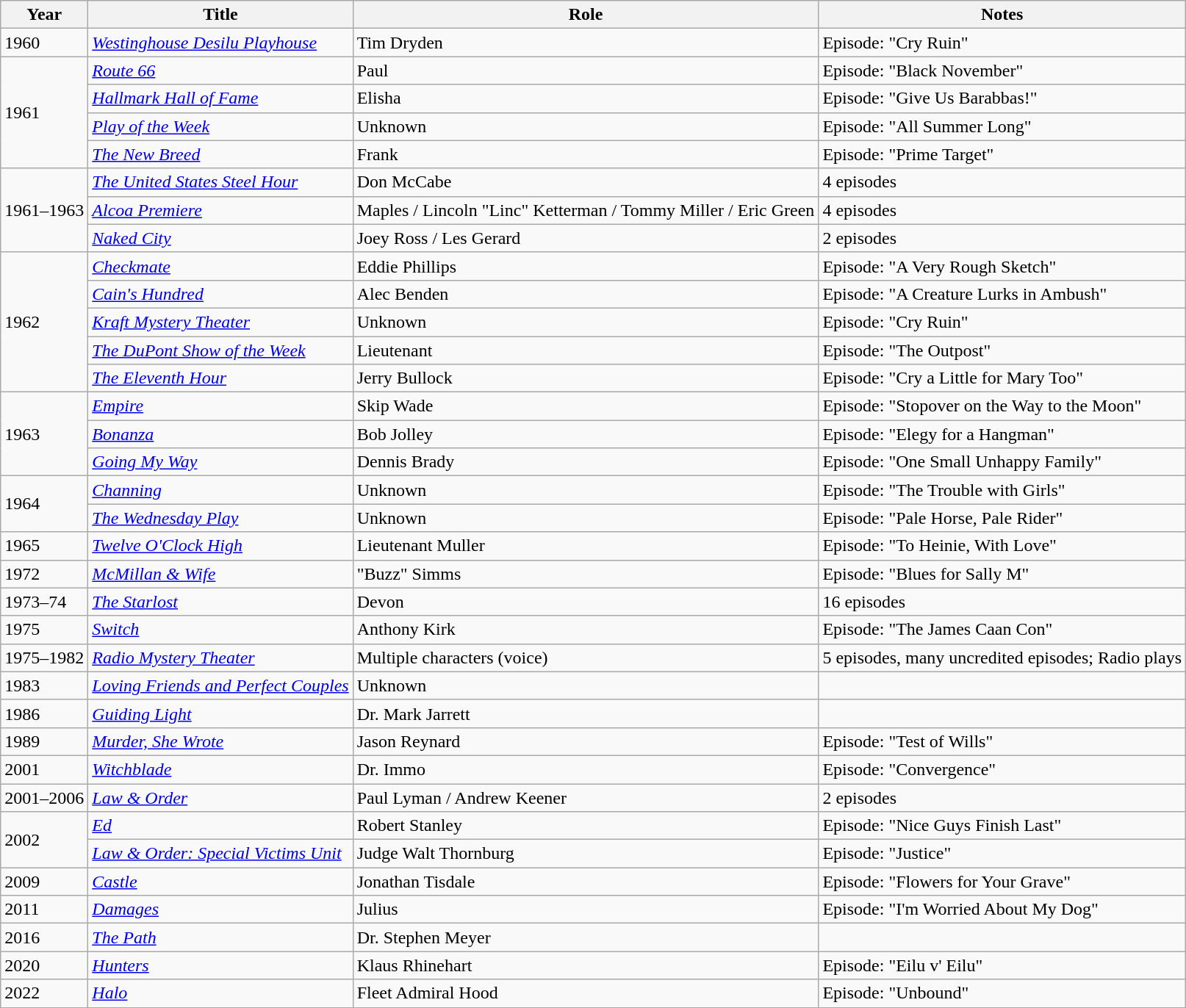<table class="wikitable">
<tr>
<th>Year</th>
<th>Title</th>
<th>Role</th>
<th>Notes</th>
</tr>
<tr>
<td>1960</td>
<td><em><a href='#'>Westinghouse Desilu Playhouse</a></em></td>
<td>Tim Dryden</td>
<td>Episode: "Cry Ruin"</td>
</tr>
<tr>
<td rowspan="4">1961</td>
<td><em><a href='#'>Route 66</a></em></td>
<td>Paul</td>
<td>Episode: "Black November"</td>
</tr>
<tr>
<td><em><a href='#'>Hallmark Hall of Fame</a></em></td>
<td>Elisha</td>
<td>Episode: "Give Us Barabbas!"</td>
</tr>
<tr>
<td><em><a href='#'>Play of the Week</a></em></td>
<td>Unknown</td>
<td>Episode: "All Summer Long"</td>
</tr>
<tr>
<td><em><a href='#'>The New Breed</a></em></td>
<td>Frank</td>
<td>Episode: "Prime Target"</td>
</tr>
<tr>
<td rowspan="3">1961–1963</td>
<td><em><a href='#'>The United States Steel Hour</a></em></td>
<td>Don McCabe</td>
<td>4 episodes</td>
</tr>
<tr>
<td><em><a href='#'>Alcoa Premiere</a></em></td>
<td>Maples / Lincoln "Linc" Ketterman / Tommy Miller / Eric Green</td>
<td>4 episodes</td>
</tr>
<tr>
<td><em><a href='#'>Naked City</a></em></td>
<td>Joey Ross / Les Gerard</td>
<td>2 episodes</td>
</tr>
<tr>
<td rowspan="5">1962</td>
<td><em><a href='#'>Checkmate</a></em></td>
<td>Eddie Phillips</td>
<td>Episode: "A Very Rough Sketch"</td>
</tr>
<tr>
<td><em><a href='#'>Cain's Hundred</a></em></td>
<td>Alec Benden</td>
<td>Episode: "A Creature Lurks in Ambush"</td>
</tr>
<tr>
<td><em><a href='#'>Kraft Mystery Theater</a></em></td>
<td>Unknown</td>
<td>Episode: "Cry Ruin"</td>
</tr>
<tr>
<td><em><a href='#'>The DuPont Show of the Week</a></em></td>
<td>Lieutenant</td>
<td>Episode: "The Outpost"</td>
</tr>
<tr>
<td><em><a href='#'>The Eleventh Hour</a></em></td>
<td>Jerry Bullock</td>
<td>Episode: "Cry a Little for Mary Too"</td>
</tr>
<tr>
<td rowspan="3">1963</td>
<td><em><a href='#'>Empire</a></em></td>
<td>Skip Wade</td>
<td>Episode: "Stopover on the Way to the Moon"</td>
</tr>
<tr>
<td><em><a href='#'>Bonanza</a></em></td>
<td>Bob Jolley</td>
<td>Episode: "Elegy for a Hangman"</td>
</tr>
<tr>
<td><em><a href='#'>Going My Way</a></em></td>
<td>Dennis Brady</td>
<td>Episode: "One Small Unhappy Family"</td>
</tr>
<tr>
<td rowspan="2">1964</td>
<td><em><a href='#'>Channing</a></em></td>
<td>Unknown</td>
<td>Episode: "The Trouble with Girls"</td>
</tr>
<tr>
<td><em><a href='#'>The Wednesday Play</a></em></td>
<td>Unknown</td>
<td>Episode: "Pale Horse, Pale Rider"</td>
</tr>
<tr>
<td>1965</td>
<td><em><a href='#'>Twelve O'Clock High</a></em></td>
<td>Lieutenant Muller</td>
<td>Episode: "To Heinie, With Love"</td>
</tr>
<tr>
<td>1972</td>
<td><em><a href='#'>McMillan & Wife</a></em></td>
<td>"Buzz" Simms</td>
<td>Episode: "Blues for Sally M"</td>
</tr>
<tr>
<td>1973–74</td>
<td><em><a href='#'>The Starlost</a></em></td>
<td>Devon</td>
<td>16 episodes</td>
</tr>
<tr>
<td>1975</td>
<td><em><a href='#'>Switch</a></em></td>
<td>Anthony Kirk</td>
<td>Episode: "The James Caan Con"</td>
</tr>
<tr>
<td>1975–1982</td>
<td><em><a href='#'>Radio Mystery Theater</a></em></td>
<td>Multiple characters (voice)</td>
<td>5 episodes, many uncredited episodes; Radio plays</td>
</tr>
<tr>
<td>1983</td>
<td><em><a href='#'>Loving Friends and Perfect Couples</a></em></td>
<td>Unknown</td>
<td></td>
</tr>
<tr>
<td>1986</td>
<td><em><a href='#'>Guiding Light</a></em></td>
<td>Dr. Mark Jarrett</td>
<td></td>
</tr>
<tr>
<td>1989</td>
<td><em><a href='#'>Murder, She Wrote</a></em></td>
<td>Jason Reynard</td>
<td>Episode: "Test of Wills"</td>
</tr>
<tr>
<td>2001</td>
<td><em><a href='#'>Witchblade</a></em></td>
<td>Dr. Immo</td>
<td>Episode: "Convergence"</td>
</tr>
<tr>
<td>2001–2006</td>
<td><em><a href='#'>Law & Order</a></em></td>
<td>Paul Lyman / Andrew Keener</td>
<td>2 episodes</td>
</tr>
<tr>
<td rowspan="2">2002</td>
<td><em><a href='#'>Ed</a></em></td>
<td>Robert Stanley</td>
<td>Episode: "Nice Guys Finish Last"</td>
</tr>
<tr>
<td><em><a href='#'>Law & Order: Special Victims Unit</a></em></td>
<td>Judge Walt Thornburg</td>
<td>Episode: "Justice"</td>
</tr>
<tr>
<td>2009</td>
<td><em><a href='#'>Castle</a></em></td>
<td>Jonathan Tisdale</td>
<td>Episode: "Flowers for Your Grave"</td>
</tr>
<tr>
<td rowspan="1">2011</td>
<td><em><a href='#'>Damages</a></em></td>
<td>Julius</td>
<td>Episode: "I'm Worried About My Dog"</td>
</tr>
<tr>
<td>2016</td>
<td><em><a href='#'>The Path</a></em></td>
<td>Dr. Stephen Meyer</td>
<td></td>
</tr>
<tr>
<td>2020</td>
<td><em><a href='#'>Hunters</a></em></td>
<td>Klaus Rhinehart</td>
<td>Episode: "Eilu v' Eilu"</td>
</tr>
<tr>
<td>2022</td>
<td><em><a href='#'>Halo</a></em></td>
<td>Fleet Admiral Hood</td>
<td>Episode: "Unbound"</td>
</tr>
</table>
